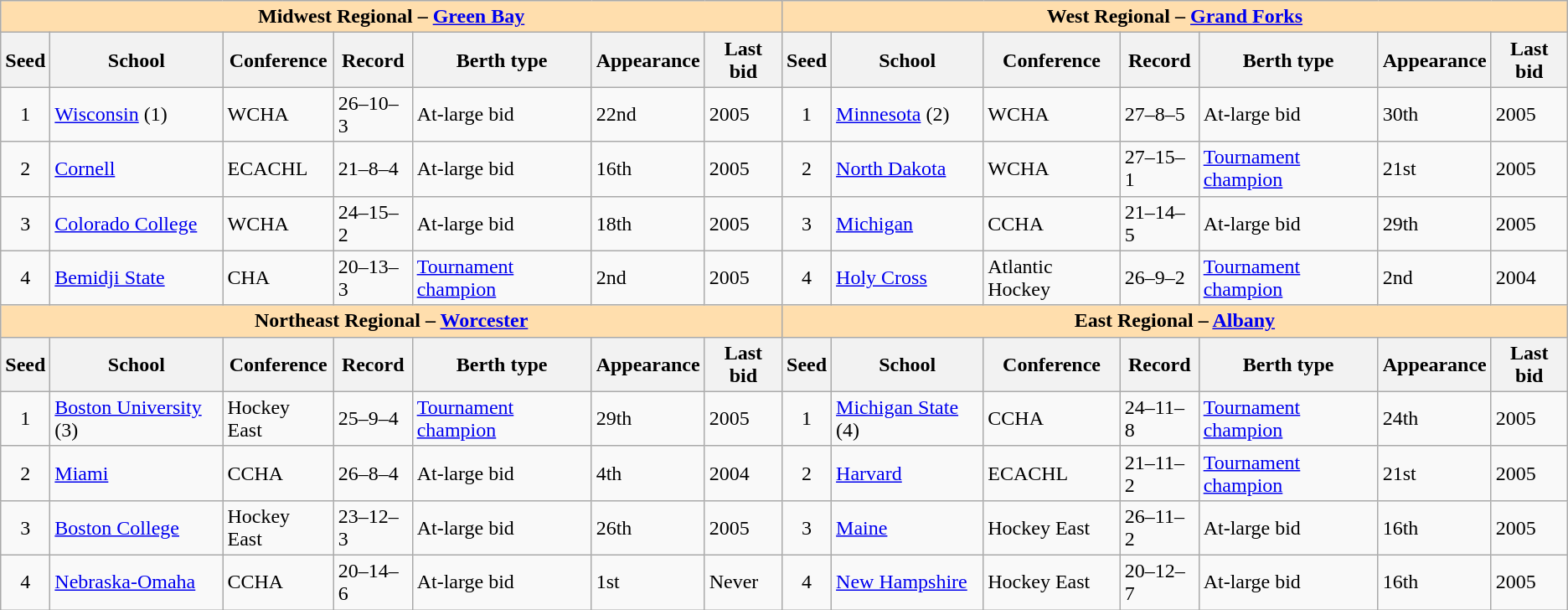<table class="wikitable">
<tr>
<th colspan="7" style="background:#ffdead;">Midwest Regional – <a href='#'>Green Bay</a></th>
<th colspan="7" style="background:#ffdead;">West Regional – <a href='#'>Grand Forks</a></th>
</tr>
<tr>
<th>Seed</th>
<th>School</th>
<th>Conference</th>
<th>Record</th>
<th>Berth type</th>
<th>Appearance</th>
<th>Last bid</th>
<th>Seed</th>
<th>School</th>
<th>Conference</th>
<th>Record</th>
<th>Berth type</th>
<th>Appearance</th>
<th>Last bid</th>
</tr>
<tr>
<td align=center>1</td>
<td><a href='#'>Wisconsin</a> (1)</td>
<td>WCHA</td>
<td>26–10–3</td>
<td>At-large bid</td>
<td>22nd</td>
<td>2005</td>
<td align=center>1</td>
<td><a href='#'>Minnesota</a> (2)</td>
<td>WCHA</td>
<td>27–8–5</td>
<td>At-large bid</td>
<td>30th</td>
<td>2005</td>
</tr>
<tr>
<td align=center>2</td>
<td><a href='#'>Cornell</a></td>
<td>ECACHL</td>
<td>21–8–4</td>
<td>At-large bid</td>
<td>16th</td>
<td>2005</td>
<td align=center>2</td>
<td><a href='#'>North Dakota</a></td>
<td>WCHA</td>
<td>27–15–1</td>
<td><a href='#'>Tournament champion</a></td>
<td>21st</td>
<td>2005</td>
</tr>
<tr>
<td align=center>3</td>
<td><a href='#'>Colorado College</a></td>
<td>WCHA</td>
<td>24–15–2</td>
<td>At-large bid</td>
<td>18th</td>
<td>2005</td>
<td align=center>3</td>
<td><a href='#'>Michigan</a></td>
<td>CCHA</td>
<td>21–14–5</td>
<td>At-large bid</td>
<td>29th</td>
<td>2005</td>
</tr>
<tr>
<td align=center>4</td>
<td><a href='#'>Bemidji State</a></td>
<td>CHA</td>
<td>20–13–3</td>
<td><a href='#'>Tournament champion</a></td>
<td>2nd</td>
<td>2005</td>
<td align=center>4</td>
<td><a href='#'>Holy Cross</a></td>
<td>Atlantic Hockey</td>
<td>26–9–2</td>
<td><a href='#'>Tournament champion</a></td>
<td>2nd</td>
<td>2004</td>
</tr>
<tr>
<th colspan="7" style="background:#ffdead;">Northeast Regional – <a href='#'>Worcester</a></th>
<th colspan="7" style="background:#ffdead;">East Regional – <a href='#'>Albany</a></th>
</tr>
<tr>
<th>Seed</th>
<th>School</th>
<th>Conference</th>
<th>Record</th>
<th>Berth type</th>
<th>Appearance</th>
<th>Last bid</th>
<th>Seed</th>
<th>School</th>
<th>Conference</th>
<th>Record</th>
<th>Berth type</th>
<th>Appearance</th>
<th>Last bid</th>
</tr>
<tr>
<td align=center>1</td>
<td><a href='#'>Boston University</a> (3)</td>
<td>Hockey East</td>
<td>25–9–4</td>
<td><a href='#'>Tournament champion</a></td>
<td>29th</td>
<td>2005</td>
<td align=center>1</td>
<td><a href='#'>Michigan State</a> (4)</td>
<td>CCHA</td>
<td>24–11–8</td>
<td><a href='#'>Tournament champion</a></td>
<td>24th</td>
<td>2005</td>
</tr>
<tr>
<td align=center>2</td>
<td><a href='#'>Miami</a></td>
<td>CCHA</td>
<td>26–8–4</td>
<td>At-large bid</td>
<td>4th</td>
<td>2004</td>
<td align=center>2</td>
<td><a href='#'>Harvard</a></td>
<td>ECACHL</td>
<td>21–11–2</td>
<td><a href='#'>Tournament champion</a></td>
<td>21st</td>
<td>2005</td>
</tr>
<tr>
<td align=center>3</td>
<td><a href='#'>Boston College</a></td>
<td>Hockey East</td>
<td>23–12–3</td>
<td>At-large bid</td>
<td>26th</td>
<td>2005</td>
<td align=center>3</td>
<td><a href='#'>Maine</a></td>
<td>Hockey East</td>
<td>26–11–2</td>
<td>At-large bid</td>
<td>16th</td>
<td>2005</td>
</tr>
<tr>
<td align=center>4</td>
<td><a href='#'>Nebraska-Omaha</a></td>
<td>CCHA</td>
<td>20–14–6</td>
<td>At-large bid</td>
<td>1st</td>
<td>Never</td>
<td align=center>4</td>
<td><a href='#'>New Hampshire</a></td>
<td>Hockey East</td>
<td>20–12–7</td>
<td>At-large bid</td>
<td>16th</td>
<td>2005</td>
</tr>
</table>
